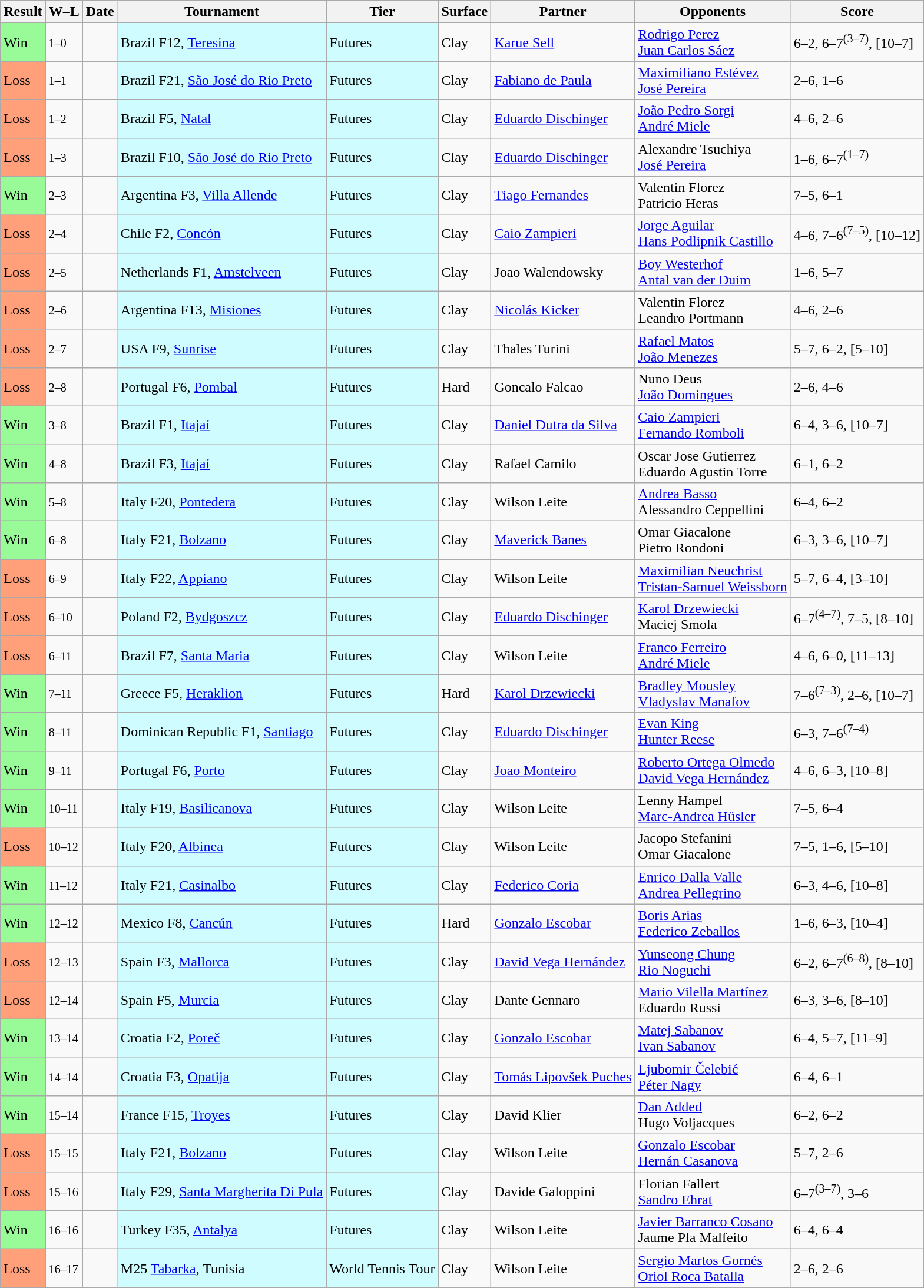<table class="sortable wikitable">
<tr>
<th>Result</th>
<th class="unsortable">W–L</th>
<th>Date</th>
<th>Tournament</th>
<th>Tier</th>
<th>Surface</th>
<th>Partner</th>
<th>Opponents</th>
<th class="unsortable">Score</th>
</tr>
<tr>
<td style="background:#98fb98;">Win</td>
<td><small>1–0</small></td>
<td></td>
<td style="background:#cffcff;">Brazil F12, <a href='#'>Teresina</a></td>
<td style="background:#cffcff;">Futures</td>
<td>Clay</td>
<td> <a href='#'>Karue Sell</a></td>
<td> <a href='#'>Rodrigo Perez</a> <br>  <a href='#'>Juan Carlos Sáez</a></td>
<td>6–2, 6–7<sup>(3–7)</sup>, [10–7]</td>
</tr>
<tr>
<td style="background:#ffa07a;">Loss</td>
<td><small>1–1</small></td>
<td></td>
<td style="background:#cffcff;">Brazil F21, <a href='#'>São José do Rio Preto</a></td>
<td style="background:#cffcff;">Futures</td>
<td>Clay</td>
<td> <a href='#'>Fabiano de Paula</a></td>
<td> <a href='#'>Maximiliano Estévez</a> <br>  <a href='#'>José Pereira</a></td>
<td>2–6, 1–6</td>
</tr>
<tr>
<td style="background:#ffa07a;">Loss</td>
<td><small>1–2</small></td>
<td></td>
<td style="background:#cffcff;">Brazil F5, <a href='#'>Natal</a></td>
<td style="background:#cffcff;">Futures</td>
<td>Clay</td>
<td> <a href='#'>Eduardo Dischinger</a></td>
<td> <a href='#'>João Pedro Sorgi</a> <br>  <a href='#'>André Miele</a></td>
<td>4–6, 2–6</td>
</tr>
<tr>
<td style="background:#ffa07a;">Loss</td>
<td><small>1–3</small></td>
<td></td>
<td style="background:#cffcff;">Brazil F10, <a href='#'>São José do Rio Preto</a></td>
<td style="background:#cffcff;">Futures</td>
<td>Clay</td>
<td> <a href='#'>Eduardo Dischinger</a></td>
<td> Alexandre Tsuchiya <br>  <a href='#'>José Pereira</a></td>
<td>1–6, 6–7<sup>(1–7)</sup></td>
</tr>
<tr>
<td style="background:#98fb98;">Win</td>
<td><small>2–3</small></td>
<td></td>
<td style="background:#cffcff;">Argentina F3, <a href='#'>Villa Allende</a></td>
<td style="background:#cffcff;">Futures</td>
<td>Clay</td>
<td> <a href='#'>Tiago Fernandes</a></td>
<td> Valentin Florez <br>  Patricio Heras</td>
<td>7–5, 6–1</td>
</tr>
<tr>
<td style="background:#ffa07a;">Loss</td>
<td><small>2–4</small></td>
<td></td>
<td style="background:#cffcff;">Chile F2, <a href='#'>Concón</a></td>
<td style="background:#cffcff;">Futures</td>
<td>Clay</td>
<td> <a href='#'>Caio Zampieri</a></td>
<td> <a href='#'>Jorge Aguilar</a> <br>  <a href='#'>Hans Podlipnik Castillo</a></td>
<td>4–6, 7–6<sup>(7–5)</sup>, [10–12]</td>
</tr>
<tr>
<td style="background:#ffa07a;">Loss</td>
<td><small>2–5</small></td>
<td></td>
<td style="background:#cffcff;">Netherlands F1, <a href='#'>Amstelveen</a></td>
<td style="background:#cffcff;">Futures</td>
<td>Clay</td>
<td> Joao Walendowsky</td>
<td> <a href='#'>Boy Westerhof</a> <br>  <a href='#'>Antal van der Duim</a></td>
<td>1–6, 5–7</td>
</tr>
<tr>
<td style="background:#ffa07a;">Loss</td>
<td><small>2–6</small></td>
<td></td>
<td style="background:#cffcff;">Argentina F13, <a href='#'>Misiones</a></td>
<td style="background:#cffcff;">Futures</td>
<td>Clay</td>
<td> <a href='#'>Nicolás Kicker</a></td>
<td> Valentin Florez <br>  Leandro Portmann</td>
<td>4–6, 2–6</td>
</tr>
<tr>
<td style="background:#ffa07a;">Loss</td>
<td><small>2–7</small></td>
<td></td>
<td style="background:#cffcff;">USA F9, <a href='#'>Sunrise</a></td>
<td style="background:#cffcff;">Futures</td>
<td>Clay</td>
<td> Thales Turini</td>
<td> <a href='#'>Rafael Matos</a> <br>  <a href='#'>João Menezes</a></td>
<td>5–7, 6–2, [5–10]</td>
</tr>
<tr>
<td style="background:#ffa07a;">Loss</td>
<td><small>2–8</small></td>
<td></td>
<td style="background:#cffcff;">Portugal F6, <a href='#'>Pombal</a></td>
<td style="background:#cffcff;">Futures</td>
<td>Hard</td>
<td> Goncalo Falcao</td>
<td> Nuno Deus <br>  <a href='#'>João Domingues</a></td>
<td>2–6, 4–6</td>
</tr>
<tr>
<td style="background:#98fb98;">Win</td>
<td><small>3–8</small></td>
<td></td>
<td style="background:#cffcff;">Brazil F1, <a href='#'>Itajaí</a></td>
<td style="background:#cffcff;">Futures</td>
<td>Clay</td>
<td> <a href='#'>Daniel Dutra da Silva</a></td>
<td> <a href='#'>Caio Zampieri</a> <br>  <a href='#'>Fernando Romboli</a></td>
<td>6–4, 3–6, [10–7]</td>
</tr>
<tr>
<td style="background:#98fb98;">Win</td>
<td><small>4–8</small></td>
<td></td>
<td style="background:#cffcff;">Brazil F3, <a href='#'>Itajaí</a></td>
<td style="background:#cffcff;">Futures</td>
<td>Clay</td>
<td> Rafael Camilo</td>
<td> Oscar Jose Gutierrez <br>  Eduardo Agustin Torre</td>
<td>6–1, 6–2</td>
</tr>
<tr>
<td style="background:#98fb98;">Win</td>
<td><small>5–8</small></td>
<td></td>
<td style="background:#cffcff;">Italy F20, <a href='#'>Pontedera</a></td>
<td style="background:#cffcff;">Futures</td>
<td>Clay</td>
<td> Wilson Leite</td>
<td> <a href='#'>Andrea Basso</a> <br>  Alessandro Ceppellini</td>
<td>6–4, 6–2</td>
</tr>
<tr>
<td style="background:#98fb98;">Win</td>
<td><small>6–8</small></td>
<td></td>
<td style="background:#cffcff;">Italy F21, <a href='#'>Bolzano</a></td>
<td style="background:#cffcff;">Futures</td>
<td>Clay</td>
<td> <a href='#'>Maverick Banes</a></td>
<td> Omar Giacalone <br>  Pietro Rondoni</td>
<td>6–3, 3–6, [10–7]</td>
</tr>
<tr>
<td style="background:#ffa07a;">Loss</td>
<td><small>6–9</small></td>
<td></td>
<td style="background:#cffcff;">Italy F22, <a href='#'>Appiano</a></td>
<td style="background:#cffcff;">Futures</td>
<td>Clay</td>
<td> Wilson Leite</td>
<td> <a href='#'>Maximilian Neuchrist</a> <br>  <a href='#'>Tristan-Samuel Weissborn</a></td>
<td>5–7, 6–4, [3–10]</td>
</tr>
<tr>
<td style="background:#ffa07a;">Loss</td>
<td><small>6–10</small></td>
<td></td>
<td style="background:#cffcff;">Poland F2, <a href='#'>Bydgoszcz</a></td>
<td style="background:#cffcff;">Futures</td>
<td>Clay</td>
<td> <a href='#'>Eduardo Dischinger</a></td>
<td> <a href='#'>Karol Drzewiecki</a> <br>  Maciej Smola</td>
<td>6–7<sup>(4–7)</sup>, 7–5, [8–10]</td>
</tr>
<tr>
<td style="background:#ffa07a;">Loss</td>
<td><small>6–11</small></td>
<td></td>
<td style="background:#cffcff;">Brazil F7, <a href='#'>Santa Maria</a></td>
<td style="background:#cffcff;">Futures</td>
<td>Clay</td>
<td> Wilson Leite</td>
<td> <a href='#'>Franco Ferreiro</a> <br>  <a href='#'>André Miele</a></td>
<td>4–6, 6–0, [11–13]</td>
</tr>
<tr>
<td style="background:#98fb98;">Win</td>
<td><small>7–11</small></td>
<td></td>
<td style="background:#cffcff;">Greece F5, <a href='#'>Heraklion</a></td>
<td style="background:#cffcff;">Futures</td>
<td>Hard</td>
<td> <a href='#'>Karol Drzewiecki</a></td>
<td> <a href='#'>Bradley Mousley</a> <br>  <a href='#'>Vladyslav Manafov</a></td>
<td>7–6<sup>(7–3)</sup>, 2–6, [10–7]</td>
</tr>
<tr>
<td style="background:#98fb98;">Win</td>
<td><small>8–11</small></td>
<td></td>
<td style="background:#cffcff;">Dominican Republic F1, <a href='#'>Santiago</a></td>
<td style="background:#cffcff;">Futures</td>
<td>Clay</td>
<td> <a href='#'>Eduardo Dischinger</a></td>
<td> <a href='#'>Evan King</a> <br>  <a href='#'>Hunter Reese</a></td>
<td>6–3, 7–6<sup>(7–4)</sup></td>
</tr>
<tr>
<td style="background:#98fb98;">Win</td>
<td><small>9–11</small></td>
<td></td>
<td style="background:#cffcff;">Portugal F6, <a href='#'>Porto</a></td>
<td style="background:#cffcff;">Futures</td>
<td>Clay</td>
<td> <a href='#'>Joao Monteiro</a></td>
<td> <a href='#'>Roberto Ortega Olmedo</a> <br>  <a href='#'>David Vega Hernández</a></td>
<td>4–6, 6–3, [10–8]</td>
</tr>
<tr>
<td style="background:#98fb98;">Win</td>
<td><small>10–11</small></td>
<td></td>
<td style="background:#cffcff;">Italy F19, <a href='#'>Basilicanova</a></td>
<td style="background:#cffcff;">Futures</td>
<td>Clay</td>
<td> Wilson Leite</td>
<td> Lenny Hampel <br>  <a href='#'>Marc-Andrea Hüsler</a></td>
<td>7–5, 6–4</td>
</tr>
<tr>
<td style="background:#ffa07a;">Loss</td>
<td><small>10–12</small></td>
<td></td>
<td style="background:#cffcff;">Italy F20, <a href='#'>Albinea</a></td>
<td style="background:#cffcff;">Futures</td>
<td>Clay</td>
<td> Wilson Leite</td>
<td> Jacopo Stefanini <br>  Omar Giacalone</td>
<td>7–5, 1–6, [5–10]</td>
</tr>
<tr>
<td style="background:#98fb98;">Win</td>
<td><small>11–12</small></td>
<td></td>
<td style="background:#cffcff;">Italy F21, <a href='#'>Casinalbo</a></td>
<td style="background:#cffcff;">Futures</td>
<td>Clay</td>
<td> <a href='#'>Federico Coria</a></td>
<td> <a href='#'>Enrico Dalla Valle</a> <br>  <a href='#'>Andrea Pellegrino</a></td>
<td>6–3, 4–6, [10–8]</td>
</tr>
<tr>
<td style="background:#98fb98;">Win</td>
<td><small>12–12</small></td>
<td></td>
<td style="background:#cffcff;">Mexico F8, <a href='#'>Cancún</a></td>
<td style="background:#cffcff;">Futures</td>
<td>Hard</td>
<td> <a href='#'>Gonzalo Escobar</a></td>
<td> <a href='#'>Boris Arias</a> <br>  <a href='#'>Federico Zeballos</a></td>
<td>1–6, 6–3, [10–4]</td>
</tr>
<tr>
<td style="background:#ffa07a;">Loss</td>
<td><small>12–13</small></td>
<td></td>
<td style="background:#cffcff;">Spain F3, <a href='#'>Mallorca</a></td>
<td style="background:#cffcff;">Futures</td>
<td>Clay</td>
<td> <a href='#'>David Vega Hernández</a></td>
<td> <a href='#'>Yunseong Chung</a> <br>  <a href='#'>Rio Noguchi</a></td>
<td>6–2, 6–7<sup>(6–8)</sup>, [8–10]</td>
</tr>
<tr>
<td style="background:#ffa07a;">Loss</td>
<td><small>12–14</small></td>
<td></td>
<td style="background:#cffcff;">Spain F5, <a href='#'>Murcia</a></td>
<td style="background:#cffcff;">Futures</td>
<td>Clay</td>
<td> Dante Gennaro</td>
<td> <a href='#'>Mario Vilella Martínez</a> <br>  Eduardo Russi</td>
<td>6–3, 3–6, [8–10]</td>
</tr>
<tr>
<td style="background:#98fb98;">Win</td>
<td><small>13–14</small></td>
<td></td>
<td style="background:#cffcff;">Croatia F2, <a href='#'>Poreč</a></td>
<td style="background:#cffcff;">Futures</td>
<td>Clay</td>
<td> <a href='#'>Gonzalo Escobar</a></td>
<td> <a href='#'>Matej Sabanov</a> <br>  <a href='#'>Ivan Sabanov</a></td>
<td>6–4, 5–7, [11–9]</td>
</tr>
<tr>
<td style="background:#98fb98;">Win</td>
<td><small>14–14</small></td>
<td></td>
<td style="background:#cffcff;">Croatia F3, <a href='#'>Opatija</a></td>
<td style="background:#cffcff;">Futures</td>
<td>Clay</td>
<td> <a href='#'>Tomás Lipovšek Puches</a></td>
<td> <a href='#'>Ljubomir Čelebić</a> <br>  <a href='#'>Péter Nagy</a></td>
<td>6–4, 6–1</td>
</tr>
<tr>
<td style="background:#98fb98;">Win</td>
<td><small>15–14</small></td>
<td></td>
<td style="background:#cffcff;">France F15, <a href='#'>Troyes</a></td>
<td style="background:#cffcff;">Futures</td>
<td>Clay</td>
<td> David Klier</td>
<td> <a href='#'>Dan Added</a> <br>  Hugo Voljacques</td>
<td>6–2, 6–2</td>
</tr>
<tr>
<td style="background:#ffa07a;">Loss</td>
<td><small>15–15</small></td>
<td></td>
<td style="background:#cffcff;">Italy F21, <a href='#'>Bolzano</a></td>
<td style="background:#cffcff;">Futures</td>
<td>Clay</td>
<td> Wilson Leite</td>
<td> <a href='#'>Gonzalo Escobar</a> <br>  <a href='#'>Hernán Casanova</a></td>
<td>5–7, 2–6</td>
</tr>
<tr>
<td style="background:#ffa07a;">Loss</td>
<td><small>15–16</small></td>
<td></td>
<td style="background:#cffcff;">Italy F29, <a href='#'>Santa Margherita Di Pula</a></td>
<td style="background:#cffcff;">Futures</td>
<td>Clay</td>
<td> Davide Galoppini</td>
<td> Florian Fallert <br>  <a href='#'>Sandro Ehrat</a></td>
<td>6–7<sup>(3–7)</sup>, 3–6</td>
</tr>
<tr>
<td style="background:#98fb98;">Win</td>
<td><small>16–16</small></td>
<td></td>
<td style="background:#cffcff;">Turkey F35, <a href='#'>Antalya</a></td>
<td style="background:#cffcff;">Futures</td>
<td>Clay</td>
<td> Wilson Leite</td>
<td> <a href='#'>Javier Barranco Cosano</a> <br>  Jaume Pla Malfeito</td>
<td>6–4, 6–4</td>
</tr>
<tr>
<td style="background:#ffa07a;">Loss</td>
<td><small>16–17</small></td>
<td></td>
<td style="background:#cffcff;">M25 <a href='#'>Tabarka</a>, Tunisia</td>
<td style="background:#cffcff;">World Tennis Tour</td>
<td>Clay</td>
<td> Wilson Leite</td>
<td> <a href='#'>Sergio Martos Gornés</a> <br>  <a href='#'>Oriol Roca Batalla</a></td>
<td>2–6, 2–6</td>
</tr>
</table>
